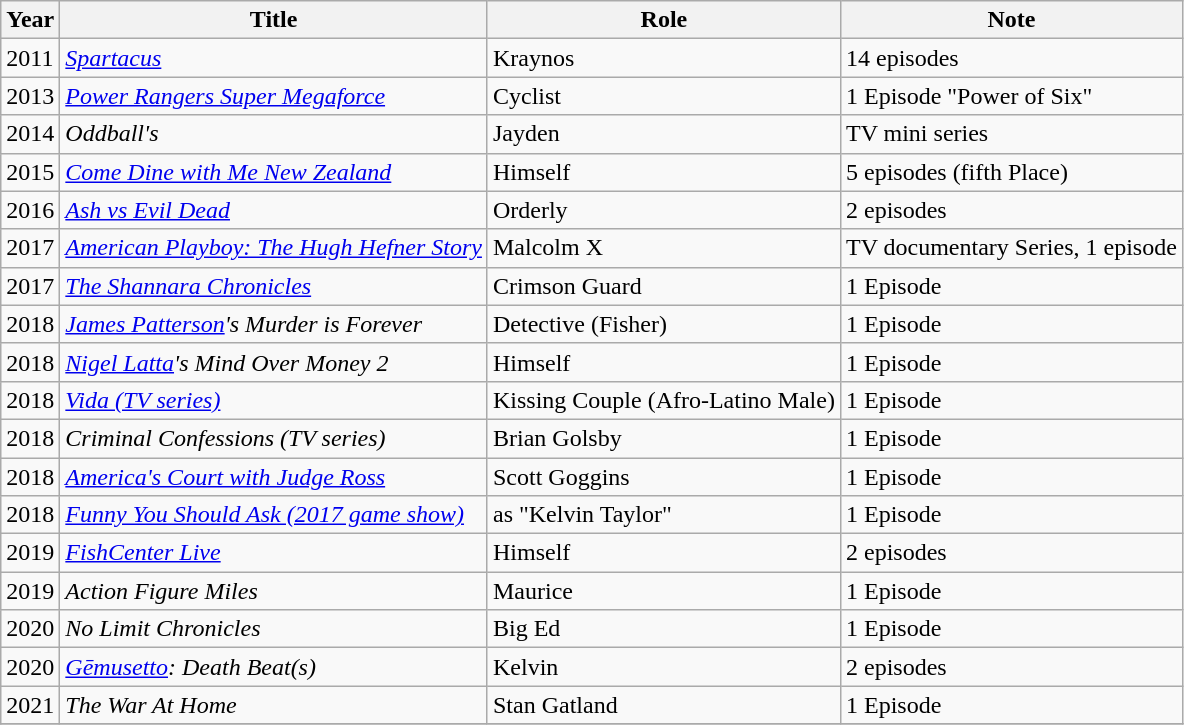<table class="wikitable">
<tr>
<th style="text-align: center; font-weight: bold;">Year</th>
<th style="text-align: center; font-weight: bold;">Title</th>
<th style="text-align: center; font-weight: bold;">Role</th>
<th style="text-align: center; font-weight: bold;">Note</th>
</tr>
<tr>
<td>2011</td>
<td><a href='#'><em>Spartacus</em></a></td>
<td>Kraynos</td>
<td>14 episodes</td>
</tr>
<tr>
<td>2013</td>
<td><a href='#'><em>Power Rangers Super Megaforce</em></a></td>
<td>Cyclist</td>
<td>1 Episode "Power of Six"</td>
</tr>
<tr>
<td>2014</td>
<td><em>Oddball's</em></td>
<td>Jayden</td>
<td>TV mini series</td>
</tr>
<tr>
<td>2015</td>
<td><em><a href='#'>Come Dine with Me New Zealand</a></em></td>
<td>Himself</td>
<td>5 episodes (fifth Place)</td>
</tr>
<tr>
<td>2016</td>
<td><em><a href='#'>Ash vs Evil Dead</a></em></td>
<td>Orderly</td>
<td>2 episodes</td>
</tr>
<tr>
<td>2017</td>
<td><em><a href='#'>American Playboy: The Hugh Hefner Story</a></em></td>
<td>Malcolm X</td>
<td>TV documentary Series, 1 episode</td>
</tr>
<tr>
<td>2017</td>
<td><em><a href='#'>The Shannara Chronicles</a></em></td>
<td>Crimson Guard</td>
<td>1 Episode</td>
</tr>
<tr>
<td>2018</td>
<td><em><a href='#'>James Patterson</a>'s Murder is Forever</em></td>
<td>Detective (Fisher)</td>
<td>1 Episode</td>
</tr>
<tr>
<td>2018</td>
<td><em><a href='#'>Nigel Latta</a>'s Mind Over Money 2</em></td>
<td>Himself</td>
<td>1 Episode</td>
</tr>
<tr>
<td>2018</td>
<td><em><a href='#'>Vida (TV series)</a></em></td>
<td>Kissing Couple (Afro-Latino Male)</td>
<td>1 Episode</td>
</tr>
<tr>
<td>2018</td>
<td><em>Criminal Confessions (TV series)</em></td>
<td>Brian Golsby</td>
<td>1 Episode</td>
</tr>
<tr>
<td>2018</td>
<td><em><a href='#'>America's Court with Judge Ross</a></em></td>
<td>Scott Goggins</td>
<td>1 Episode</td>
</tr>
<tr>
<td>2018</td>
<td><em><a href='#'>Funny You Should Ask (2017 game show)</a></em></td>
<td>as "Kelvin Taylor"</td>
<td>1 Episode</td>
</tr>
<tr>
<td>2019</td>
<td><em><a href='#'>FishCenter Live</a></em></td>
<td>Himself</td>
<td>2 episodes</td>
</tr>
<tr>
<td>2019</td>
<td><em>Action Figure Miles</em></td>
<td>Maurice</td>
<td>1 Episode</td>
</tr>
<tr>
<td>2020</td>
<td><em>No Limit Chronicles</em></td>
<td>Big Ed</td>
<td>1 Episode</td>
</tr>
<tr>
<td>2020</td>
<td><em><a href='#'>Gēmusetto</a>: Death Beat(s)</em></td>
<td>Kelvin</td>
<td>2 episodes</td>
</tr>
<tr>
<td>2021</td>
<td><em>The War At Home</em></td>
<td>Stan Gatland</td>
<td>1 Episode</td>
</tr>
<tr>
</tr>
</table>
